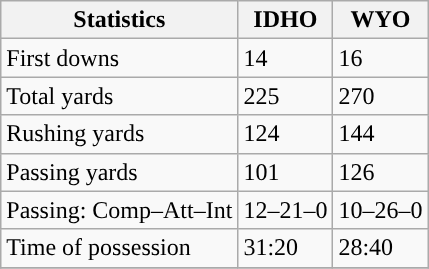<table class="wikitable" style="float: left;">
<tr>
<th>Statistics</th>
<th>IDHO</th>
<th>WYO</th>
</tr>
<tr>
<td>First downs</td>
<td>14</td>
<td>16</td>
</tr>
<tr>
<td>Total yards</td>
<td>225</td>
<td>270</td>
</tr>
<tr>
<td>Rushing yards</td>
<td>124</td>
<td>144</td>
</tr>
<tr>
<td>Passing yards</td>
<td>101</td>
<td>126</td>
</tr>
<tr>
<td>Passing: Comp–Att–Int</td>
<td>12–21–0</td>
<td>10–26–0</td>
</tr>
<tr>
<td>Time of possession</td>
<td>31:20</td>
<td>28:40</td>
</tr>
<tr>
</tr>
</table>
